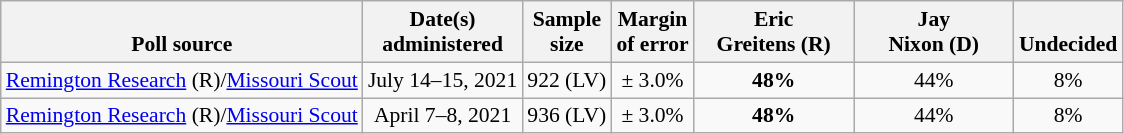<table class="wikitable" style="font-size:90%;text-align:center;">
<tr valign=bottom>
<th>Poll source</th>
<th>Date(s)<br>administered</th>
<th>Sample<br>size</th>
<th>Margin<br>of error</th>
<th style="width:100px;">Eric<br>Greitens (R)</th>
<th style="width:100px;">Jay<br>Nixon (D)</th>
<th>Undecided</th>
</tr>
<tr>
<td style="text-align:left;"><a href='#'>Remington Research</a> (R)/<a href='#'>Missouri Scout</a></td>
<td>July 14–15, 2021</td>
<td>922 (LV)</td>
<td>± 3.0%</td>
<td><strong>48%</strong></td>
<td>44%</td>
<td>8%</td>
</tr>
<tr>
<td style="text-align:left;"><a href='#'>Remington Research</a> (R)/<a href='#'>Missouri Scout</a></td>
<td>April 7–8, 2021</td>
<td>936 (LV)</td>
<td>± 3.0%</td>
<td><strong>48%</strong></td>
<td>44%</td>
<td>8%</td>
</tr>
</table>
